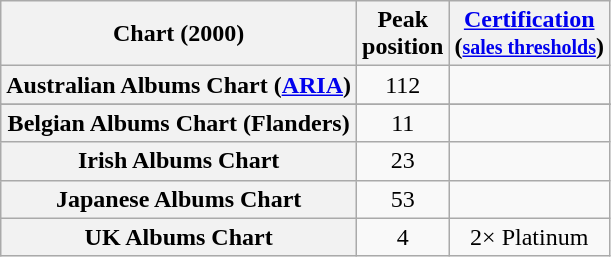<table class="wikitable sortable plainrowheaders">
<tr>
<th>Chart (2000)</th>
<th>Peak<br>position</th>
<th><a href='#'>Certification</a><br>(<small><a href='#'>sales thresholds</a></small>)</th>
</tr>
<tr>
<th scope="row">Australian Albums Chart (<a href='#'>ARIA</a>)</th>
<td align=center>112</td>
<td align=center></td>
</tr>
<tr>
</tr>
<tr>
<th scope="row">Belgian Albums Chart (Flanders)</th>
<td align=center>11</td>
<td align=center></td>
</tr>
<tr>
<th scope="row">Irish Albums Chart</th>
<td align=center>23</td>
<td align=center></td>
</tr>
<tr>
<th scope="row">Japanese Albums Chart</th>
<td align=center>53</td>
<td align=center></td>
</tr>
<tr>
<th scope="row">UK Albums Chart</th>
<td align=center>4</td>
<td align="center">2× Platinum</td>
</tr>
</table>
